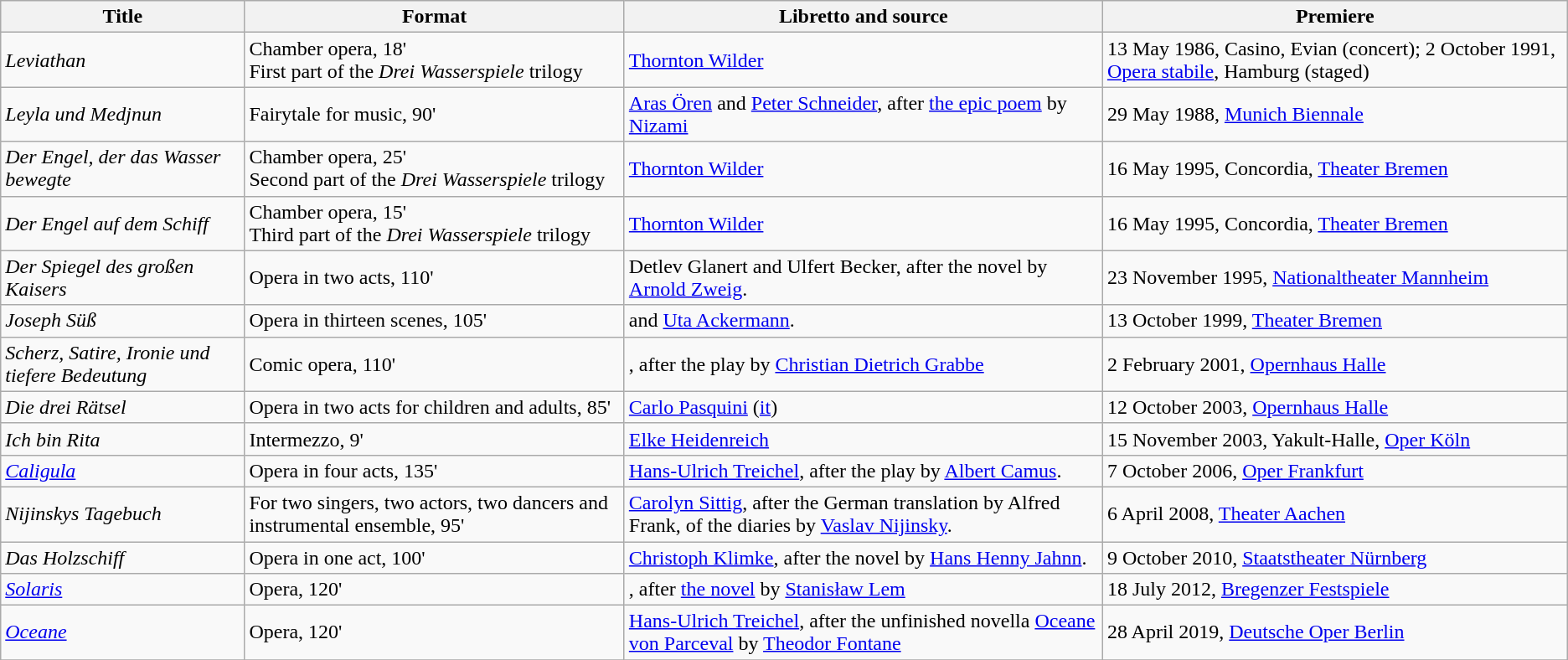<table class="wikitable sortable">
<tr>
<th>Title</th>
<th class=unsortable>Format</th>
<th class=unsortable>Libretto and source</th>
<th>Premiere</th>
</tr>
<tr>
<td><em>Leviathan</em></td>
<td>Chamber opera, 18'<br>First part of the <em>Drei Wasserspiele</em> trilogy</td>
<td><a href='#'>Thornton Wilder</a></td>
<td>13 May 1986, Casino, Evian (concert); 2 October 1991, <a href='#'>Opera stabile</a>, Hamburg (staged)</td>
</tr>
<tr>
<td><em>Leyla und Medjnun</em></td>
<td>Fairytale for music, 90'</td>
<td><a href='#'>Aras Ören</a> and <a href='#'>Peter Schneider</a>, after <a href='#'>the epic poem</a> by <a href='#'>Nizami</a></td>
<td>29 May 1988, <a href='#'>Munich Biennale</a></td>
</tr>
<tr>
<td><em>Der Engel, der das Wasser bewegte</em></td>
<td>Chamber opera, 25'<br>Second part of the <em>Drei Wasserspiele</em> trilogy</td>
<td><a href='#'>Thornton Wilder</a></td>
<td>16 May 1995, Concordia, <a href='#'>Theater Bremen</a></td>
</tr>
<tr>
<td><em>Der Engel auf dem Schiff</em></td>
<td>Chamber opera, 15'<br>Third part of the <em>Drei Wasserspiele</em> trilogy</td>
<td><a href='#'>Thornton Wilder</a></td>
<td>16 May 1995, Concordia, <a href='#'>Theater Bremen</a></td>
</tr>
<tr>
<td><em>Der Spiegel des großen Kaisers</em></td>
<td>Opera in two acts,  110'</td>
<td>Detlev Glanert and Ulfert Becker, after the novel by <a href='#'>Arnold Zweig</a>.</td>
<td>23 November 1995, <a href='#'>Nationaltheater Mannheim</a></td>
</tr>
<tr>
<td><em>Joseph Süß</em></td>
<td>Opera in thirteen scenes, 105'</td>
<td> and <a href='#'>Uta Ackermann</a>.</td>
<td>13 October 1999, <a href='#'>Theater Bremen</a></td>
</tr>
<tr>
<td><em>Scherz, Satire, Ironie und tiefere Bedeutung</em></td>
<td>Comic opera, 110'</td>
<td>, after the play by <a href='#'>Christian Dietrich Grabbe</a></td>
<td>2 February 2001, <a href='#'>Opernhaus Halle</a></td>
</tr>
<tr>
<td><em>Die drei Rätsel</em></td>
<td>Opera in two acts for children and adults, 85'</td>
<td><a href='#'>Carlo Pasquini</a> (<a href='#'>it</a>)</td>
<td>12 October 2003, <a href='#'>Opernhaus Halle</a></td>
</tr>
<tr>
<td><em>Ich bin Rita</em></td>
<td>Intermezzo, 9'</td>
<td><a href='#'>Elke Heidenreich</a></td>
<td>15 November 2003, Yakult-Halle, <a href='#'>Oper Köln</a></td>
</tr>
<tr>
<td><a href='#'><em>Caligula</em></a></td>
<td>Opera in four acts, 135'</td>
<td><a href='#'>Hans-Ulrich Treichel</a>, after the play by <a href='#'>Albert Camus</a>.</td>
<td>7 October 2006, <a href='#'>Oper Frankfurt</a></td>
</tr>
<tr>
<td><em>Nijinskys Tagebuch</em></td>
<td>For two singers, two actors, two dancers and instrumental ensemble, 95'</td>
<td><a href='#'>Carolyn Sittig</a>, after the German translation by Alfred Frank, of the diaries by <a href='#'>Vaslav Nijinsky</a>.</td>
<td>6 April 2008, <a href='#'>Theater Aachen</a></td>
</tr>
<tr>
<td><em>Das Holzschiff</em></td>
<td>Opera in one act, 100'</td>
<td><a href='#'>Christoph Klimke</a>, after the novel by <a href='#'>Hans Henny Jahnn</a>.</td>
<td>9 October 2010, <a href='#'>Staatstheater Nürnberg</a></td>
</tr>
<tr>
<td><a href='#'><em>Solaris</em></a></td>
<td>Opera, 120'</td>
<td>, after <a href='#'>the novel</a> by <a href='#'>Stanisław Lem</a></td>
<td>18 July 2012, <a href='#'>Bregenzer Festspiele</a></td>
</tr>
<tr>
<td><em><a href='#'>Oceane</a></em></td>
<td>Opera, 120'</td>
<td><a href='#'>Hans-Ulrich Treichel</a>, after the unfinished novella <a href='#'>Oceane von Parceval</a> by <a href='#'>Theodor Fontane</a></td>
<td>28 April 2019, <a href='#'>Deutsche Oper Berlin</a></td>
</tr>
<tr>
</tr>
</table>
